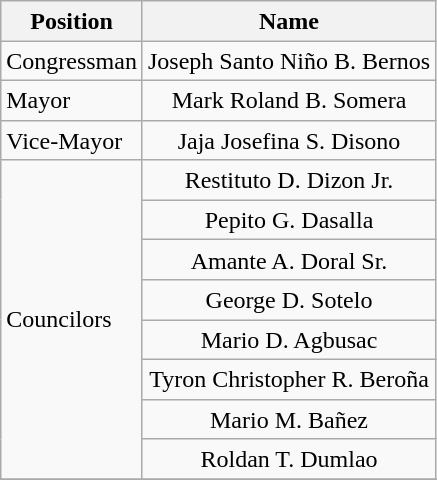<table class="wikitable" style="line-height:1.20em; font-size:100%;">
<tr>
<th>Position</th>
<th>Name</th>
</tr>
<tr>
<td>Congressman</td>
<td style="text-align:center;">Joseph Santo Niño B. Bernos</td>
</tr>
<tr>
<td>Mayor</td>
<td style="text-align:center;">Mark Roland B. Somera</td>
</tr>
<tr>
<td>Vice-Mayor</td>
<td style="text-align:center;">Jaja Josefina S. Disono</td>
</tr>
<tr>
<td rowspan=8>Councilors</td>
<td style="text-align:center;">Restituto D. Dizon Jr.</td>
</tr>
<tr>
<td style="text-align:center;">Pepito G. Dasalla</td>
</tr>
<tr>
<td style="text-align:center;">Amante A. Doral Sr.</td>
</tr>
<tr>
<td style="text-align:center;">George D. Sotelo</td>
</tr>
<tr>
<td style="text-align:center;">Mario D. Agbusac</td>
</tr>
<tr>
<td style="text-align:center;">Tyron Christopher R. Beroña</td>
</tr>
<tr>
<td style="text-align:center;">Mario M. Bañez</td>
</tr>
<tr>
<td style="text-align:center;">Roldan T. Dumlao</td>
</tr>
<tr>
</tr>
</table>
